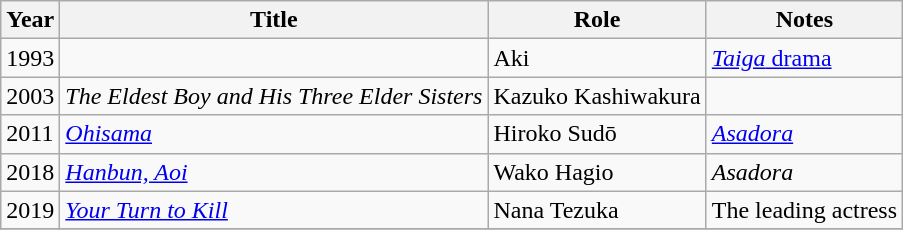<table class="wikitable sortable">
<tr>
<th>Year</th>
<th>Title</th>
<th>Role</th>
<th class="unsortable">Notes</th>
</tr>
<tr>
<td>1993</td>
<td><em></em></td>
<td>Aki</td>
<td><a href='#'><em>Taiga</em> drama</a></td>
</tr>
<tr>
<td>2003</td>
<td><em>The Eldest Boy and His Three Elder Sisters</em></td>
<td>Kazuko Kashiwakura</td>
<td></td>
</tr>
<tr>
<td>2011</td>
<td><em><a href='#'>Ohisama</a></em></td>
<td>Hiroko Sudō</td>
<td><em><a href='#'>Asadora</a></em></td>
</tr>
<tr>
<td>2018</td>
<td><em><a href='#'>Hanbun, Aoi</a></em></td>
<td>Wako Hagio</td>
<td><em>Asadora</em></td>
</tr>
<tr>
<td>2019</td>
<td><em><a href='#'>Your Turn to Kill</a></em></td>
<td>Nana Tezuka</td>
<td>The leading actress</td>
</tr>
<tr>
</tr>
</table>
